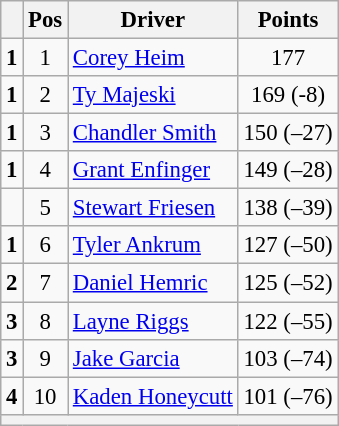<table class="wikitable" style="font-size: 95%;">
<tr>
<th></th>
<th>Pos</th>
<th>Driver</th>
<th>Points</th>
</tr>
<tr>
<td align="left"> <strong>1</strong></td>
<td style="text-align:center;">1</td>
<td><a href='#'>Corey Heim</a></td>
<td style="text-align:center;">177</td>
</tr>
<tr>
<td align="left"> <strong>1</strong></td>
<td style="text-align:center;">2</td>
<td><a href='#'>Ty Majeski</a></td>
<td style="text-align:center;">169 (-8)</td>
</tr>
<tr>
<td align="left"> <strong>1</strong></td>
<td style="text-align:center;">3</td>
<td><a href='#'>Chandler Smith</a></td>
<td style="text-align:center;">150 (–27)</td>
</tr>
<tr>
<td align="left"> <strong>1</strong></td>
<td style="text-align:center;">4</td>
<td><a href='#'>Grant Enfinger</a></td>
<td style="text-align:center;">149 (–28)</td>
</tr>
<tr>
<td align="left"></td>
<td style="text-align:center;">5</td>
<td><a href='#'>Stewart Friesen</a></td>
<td style="text-align:center;">138 (–39)</td>
</tr>
<tr>
<td align="left"> <strong>1</strong></td>
<td style="text-align:center;">6</td>
<td><a href='#'>Tyler Ankrum</a></td>
<td style="text-align:center;">127 (–50)</td>
</tr>
<tr>
<td align="left"> <strong>2</strong></td>
<td style="text-align:center;">7</td>
<td><a href='#'>Daniel Hemric</a></td>
<td style="text-align:center;">125 (–52)</td>
</tr>
<tr>
<td align="left"> <strong>3</strong></td>
<td style="text-align:center;">8</td>
<td><a href='#'>Layne Riggs</a></td>
<td style="text-align:center;">122 (–55)</td>
</tr>
<tr>
<td align="left"> <strong>3</strong></td>
<td style="text-align:center;">9</td>
<td><a href='#'>Jake Garcia</a></td>
<td style="text-align:center;">103 (–74)</td>
</tr>
<tr>
<td align="left"> <strong>4</strong></td>
<td style="text-align:center;">10</td>
<td><a href='#'>Kaden Honeycutt</a></td>
<td style="text-align:center;">101 (–76)</td>
</tr>
<tr class="sortbottom">
<th colspan="9"></th>
</tr>
</table>
